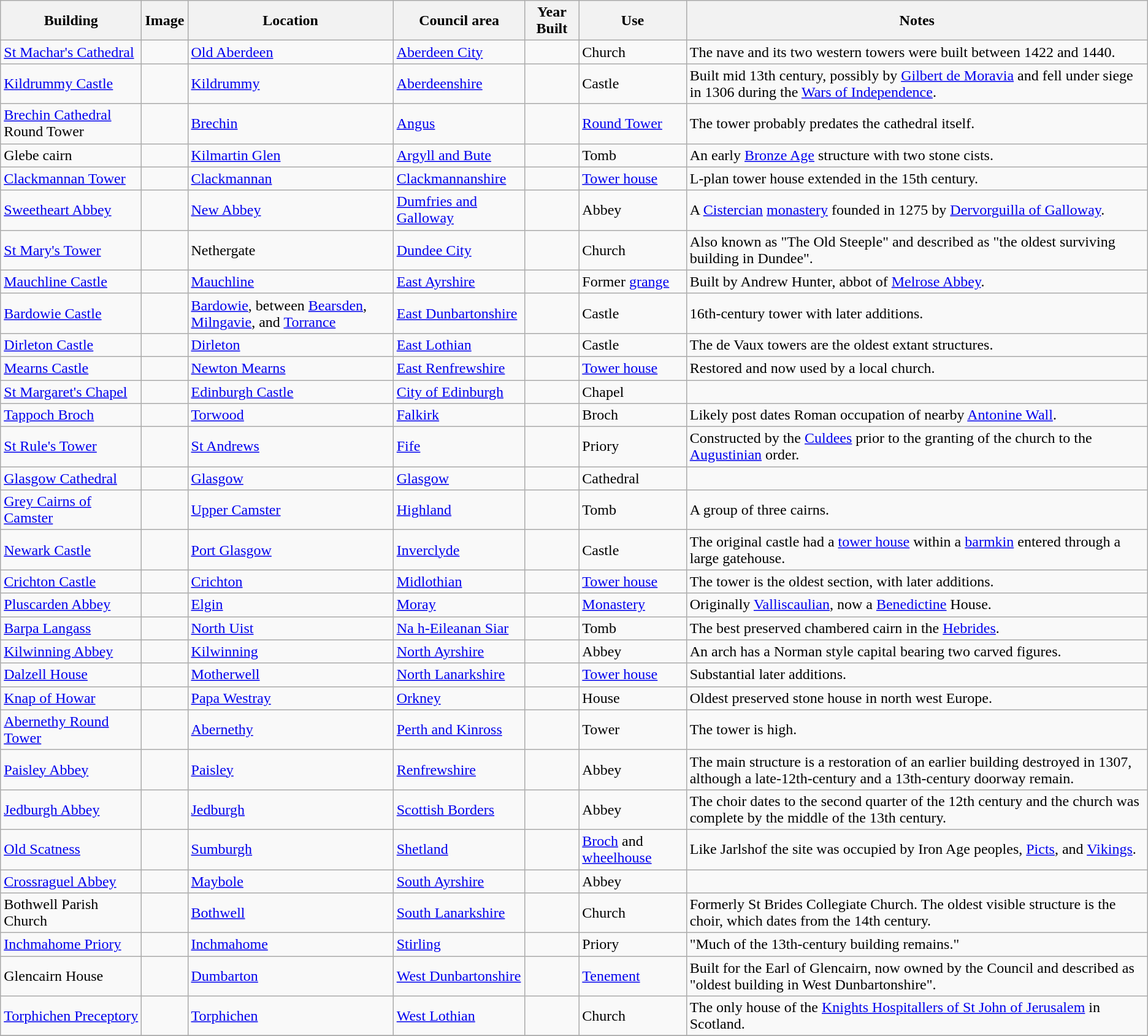<table class="wikitable sortable">
<tr>
<th>Building</th>
<th>Image</th>
<th>Location</th>
<th>Council area</th>
<th>Year Built</th>
<th>Use</th>
<th>Notes</th>
</tr>
<tr>
<td><a href='#'>St Machar's Cathedral</a></td>
<td></td>
<td><a href='#'>Old Aberdeen</a></td>
<td><a href='#'>Aberdeen City</a></td>
<td></td>
<td>Church</td>
<td>The nave and its two western towers were built between 1422 and 1440.</td>
</tr>
<tr>
<td><a href='#'>Kildrummy Castle</a></td>
<td></td>
<td><a href='#'>Kildrummy</a></td>
<td><a href='#'>Aberdeenshire</a></td>
<td></td>
<td>Castle</td>
<td>Built mid 13th century, possibly by <a href='#'>Gilbert de Moravia</a> and fell under siege in 1306 during the <a href='#'>Wars of Independence</a>.</td>
</tr>
<tr>
<td><a href='#'>Brechin Cathedral</a> Round Tower</td>
<td></td>
<td><a href='#'>Brechin</a></td>
<td><a href='#'>Angus</a></td>
<td></td>
<td><a href='#'>Round Tower</a></td>
<td>The tower probably predates the cathedral itself.</td>
</tr>
<tr>
<td>Glebe cairn</td>
<td></td>
<td><a href='#'>Kilmartin Glen</a></td>
<td><a href='#'>Argyll and Bute</a></td>
<td></td>
<td>Tomb</td>
<td>An early <a href='#'>Bronze Age</a> structure with two stone cists.</td>
</tr>
<tr>
<td><a href='#'>Clackmannan Tower</a></td>
<td></td>
<td><a href='#'>Clackmannan</a></td>
<td><a href='#'>Clackmannanshire</a></td>
<td></td>
<td><a href='#'>Tower house</a></td>
<td>L-plan tower house extended in the 15th century.</td>
</tr>
<tr>
<td><a href='#'>Sweetheart Abbey</a></td>
<td></td>
<td><a href='#'>New Abbey</a></td>
<td><a href='#'>Dumfries and Galloway</a></td>
<td></td>
<td>Abbey</td>
<td>A <a href='#'>Cistercian</a> <a href='#'>monastery</a> founded in  1275 by <a href='#'>Dervorguilla of Galloway</a>.</td>
</tr>
<tr>
<td><a href='#'>St Mary's Tower</a></td>
<td></td>
<td>Nethergate</td>
<td><a href='#'>Dundee City</a></td>
<td></td>
<td>Church</td>
<td>Also known as "The Old Steeple" and described as "the oldest surviving building in Dundee".</td>
</tr>
<tr>
<td><a href='#'>Mauchline Castle</a></td>
<td></td>
<td><a href='#'>Mauchline</a></td>
<td><a href='#'>East Ayrshire</a></td>
<td></td>
<td>Former <a href='#'>grange</a></td>
<td>Built by Andrew Hunter,  abbot of <a href='#'>Melrose Abbey</a>.</td>
</tr>
<tr>
<td><a href='#'>Bardowie Castle</a></td>
<td></td>
<td><a href='#'>Bardowie</a>, between <a href='#'>Bearsden</a>, <a href='#'>Milngavie</a>, and <a href='#'>Torrance</a></td>
<td><a href='#'>East Dunbartonshire</a></td>
<td></td>
<td>Castle</td>
<td>16th-century tower with later additions.</td>
</tr>
<tr>
<td><a href='#'>Dirleton Castle</a></td>
<td></td>
<td><a href='#'>Dirleton</a></td>
<td><a href='#'>East Lothian</a></td>
<td></td>
<td>Castle</td>
<td>The de Vaux towers are the oldest extant structures.</td>
</tr>
<tr>
<td><a href='#'>Mearns Castle</a></td>
<td></td>
<td><a href='#'>Newton Mearns</a></td>
<td><a href='#'>East Renfrewshire</a></td>
<td></td>
<td><a href='#'>Tower house</a></td>
<td>Restored and now used by a local church.</td>
</tr>
<tr>
<td><a href='#'>St Margaret's Chapel</a></td>
<td></td>
<td><a href='#'>Edinburgh Castle</a></td>
<td><a href='#'>City of Edinburgh</a></td>
<td></td>
<td>Chapel</td>
<td></td>
</tr>
<tr>
<td><a href='#'>Tappoch Broch</a></td>
<td></td>
<td><a href='#'>Torwood</a></td>
<td><a href='#'>Falkirk</a></td>
<td></td>
<td>Broch</td>
<td>Likely post dates Roman occupation of nearby <a href='#'>Antonine Wall</a>.</td>
</tr>
<tr>
<td><a href='#'>St Rule's Tower</a></td>
<td></td>
<td><a href='#'>St Andrews</a></td>
<td><a href='#'>Fife</a></td>
<td></td>
<td>Priory</td>
<td>Constructed by the <a href='#'>Culdees</a> prior to the granting of the church to the <a href='#'>Augustinian</a> order.</td>
</tr>
<tr>
<td><a href='#'>Glasgow Cathedral</a></td>
<td></td>
<td><a href='#'>Glasgow</a></td>
<td><a href='#'>Glasgow</a></td>
<td></td>
<td>Cathedral</td>
<td></td>
</tr>
<tr>
<td><a href='#'>Grey Cairns of Camster</a></td>
<td></td>
<td><a href='#'>Upper Camster</a></td>
<td><a href='#'>Highland</a></td>
<td></td>
<td>Tomb</td>
<td>A group of three cairns.</td>
</tr>
<tr>
<td><a href='#'>Newark Castle</a></td>
<td></td>
<td><a href='#'>Port Glasgow</a></td>
<td><a href='#'>Inverclyde</a></td>
<td></td>
<td>Castle</td>
<td>The original castle had a <a href='#'>tower house</a> within a <a href='#'>barmkin</a> entered through a large gatehouse.</td>
</tr>
<tr>
<td><a href='#'>Crichton Castle</a></td>
<td></td>
<td><a href='#'>Crichton</a></td>
<td><a href='#'>Midlothian</a></td>
<td></td>
<td><a href='#'>Tower house</a></td>
<td>The tower is the oldest section, with later additions.</td>
</tr>
<tr>
<td><a href='#'>Pluscarden Abbey</a></td>
<td></td>
<td><a href='#'>Elgin</a></td>
<td><a href='#'>Moray</a></td>
<td></td>
<td><a href='#'>Monastery</a></td>
<td>Originally <a href='#'>Valliscaulian</a>, now a  <a href='#'>Benedictine</a> House.</td>
</tr>
<tr>
<td><a href='#'>Barpa Langass</a></td>
<td></td>
<td><a href='#'>North Uist</a></td>
<td><a href='#'>Na h-Eileanan Siar</a></td>
<td></td>
<td>Tomb</td>
<td>The best preserved chambered cairn in the <a href='#'>Hebrides</a>.</td>
</tr>
<tr>
<td><a href='#'>Kilwinning Abbey</a></td>
<td></td>
<td><a href='#'>Kilwinning</a></td>
<td><a href='#'>North Ayrshire</a></td>
<td></td>
<td>Abbey</td>
<td>An arch has a Norman style capital bearing two carved figures.</td>
</tr>
<tr>
<td><a href='#'>Dalzell House</a></td>
<td></td>
<td><a href='#'>Motherwell</a></td>
<td><a href='#'>North Lanarkshire</a></td>
<td></td>
<td><a href='#'>Tower house</a></td>
<td>Substantial later additions.</td>
</tr>
<tr>
<td><a href='#'>Knap of Howar</a></td>
<td></td>
<td><a href='#'>Papa Westray</a></td>
<td><a href='#'>Orkney</a></td>
<td></td>
<td>House</td>
<td>Oldest preserved stone house in north west Europe.</td>
</tr>
<tr>
<td><a href='#'>Abernethy Round Tower</a></td>
<td></td>
<td><a href='#'>Abernethy</a></td>
<td><a href='#'>Perth and Kinross</a></td>
<td></td>
<td>Tower</td>
<td>The tower is  high.</td>
</tr>
<tr>
<td><a href='#'>Paisley Abbey</a></td>
<td></td>
<td><a href='#'>Paisley</a></td>
<td><a href='#'>Renfrewshire</a></td>
<td></td>
<td>Abbey</td>
<td>The main structure is a restoration of an earlier building destroyed in 1307, although a late-12th-century and a 13th-century doorway remain.</td>
</tr>
<tr>
<td><a href='#'>Jedburgh Abbey</a></td>
<td></td>
<td><a href='#'>Jedburgh</a></td>
<td><a href='#'>Scottish Borders</a></td>
<td></td>
<td>Abbey</td>
<td>The choir dates to the second quarter of the 12th century and the church was complete by the middle of the 13th century.</td>
</tr>
<tr>
<td><a href='#'>Old Scatness</a></td>
<td></td>
<td><a href='#'>Sumburgh</a></td>
<td><a href='#'>Shetland</a></td>
<td></td>
<td><a href='#'>Broch</a> and <a href='#'>wheelhouse</a></td>
<td>Like Jarlshof the site was occupied by Iron Age peoples, <a href='#'>Picts</a>, and <a href='#'>Vikings</a>.</td>
</tr>
<tr>
<td><a href='#'>Crossraguel Abbey</a></td>
<td></td>
<td><a href='#'>Maybole</a></td>
<td><a href='#'>South Ayrshire</a></td>
<td></td>
<td>Abbey</td>
<td></td>
</tr>
<tr>
<td>Bothwell Parish Church</td>
<td></td>
<td><a href='#'>Bothwell</a></td>
<td><a href='#'>South Lanarkshire</a></td>
<td></td>
<td>Church</td>
<td>Formerly St Brides Collegiate Church. The oldest visible structure is the choir, which dates from the 14th century.</td>
</tr>
<tr>
<td><a href='#'>Inchmahome Priory</a></td>
<td></td>
<td><a href='#'>Inchmahome</a></td>
<td><a href='#'>Stirling</a></td>
<td></td>
<td>Priory</td>
<td>"Much of the 13th-century building remains."</td>
</tr>
<tr>
<td>Glencairn House</td>
<td></td>
<td><a href='#'>Dumbarton</a></td>
<td><a href='#'>West Dunbartonshire</a></td>
<td></td>
<td><a href='#'>Tenement</a></td>
<td>Built for the Earl of Glencairn, now owned by the Council and described as "oldest building in West Dunbartonshire".</td>
</tr>
<tr>
<td><a href='#'>Torphichen Preceptory</a></td>
<td></td>
<td><a href='#'>Torphichen</a></td>
<td><a href='#'>West Lothian</a></td>
<td></td>
<td>Church</td>
<td>The only house of the <a href='#'>Knights Hospitallers of St John of Jerusalem</a> in Scotland.</td>
</tr>
<tr>
</tr>
</table>
